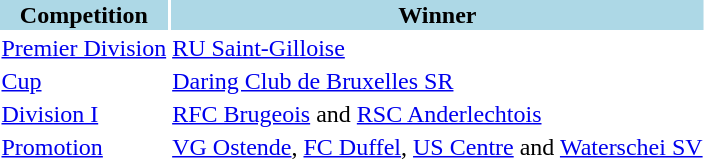<table>
<tr style="background:lightblue;">
<th>Competition</th>
<th>Winner</th>
</tr>
<tr>
<td><a href='#'>Premier Division</a></td>
<td><a href='#'>RU Saint-Gilloise</a></td>
</tr>
<tr>
<td><a href='#'>Cup</a></td>
<td><a href='#'>Daring Club de Bruxelles SR</a></td>
</tr>
<tr>
<td><a href='#'>Division I</a></td>
<td><a href='#'>RFC Brugeois</a> and <a href='#'>RSC Anderlechtois</a></td>
</tr>
<tr>
<td><a href='#'>Promotion</a></td>
<td><a href='#'>VG Ostende</a>, <a href='#'>FC Duffel</a>, <a href='#'>US Centre</a> and <a href='#'>Waterschei SV</a></td>
</tr>
</table>
